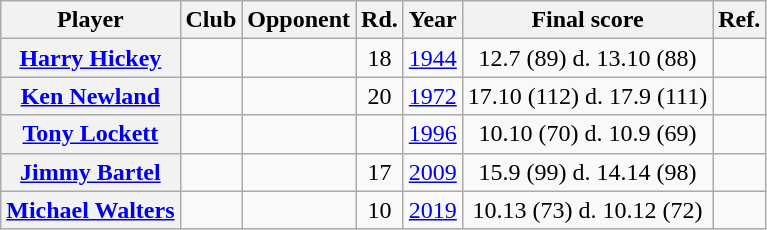<table class="wikitable sortable plainrowheaders" style="text-align:center;">
<tr + Players to have kicked a goal win>
<th scope="col">Player</th>
<th scope="col">Club</th>
<th scope="col">Opponent</th>
<th scope="col">Rd.</th>
<th scope="col">Year</th>
<th scope="col">Final score</th>
<th scope="col">Ref.</th>
</tr>
<tr>
<th scope="row"><a href='#'>Harry Hickey</a></th>
<td></td>
<td></td>
<td>18</td>
<td><a href='#'>1944</a></td>
<td>12.7 (89) d. 13.10 (88)</td>
<td></td>
</tr>
<tr>
<th scope="row"><a href='#'>Ken Newland</a></th>
<td></td>
<td></td>
<td>20</td>
<td><a href='#'>1972</a></td>
<td>17.10 (112) d. 17.9 (111)</td>
<td></td>
</tr>
<tr>
<th scope="row"><a href='#'>Tony Lockett</a></th>
<td></td>
<td></td>
<td></td>
<td><a href='#'>1996</a></td>
<td>10.10 (70) d. 10.9 (69)</td>
<td></td>
</tr>
<tr>
<th scope="row"><a href='#'>Jimmy Bartel</a></th>
<td></td>
<td></td>
<td>17</td>
<td><a href='#'>2009</a></td>
<td>15.9 (99) d. 14.14 (98)</td>
<td></td>
</tr>
<tr>
<th scope="row"><a href='#'>Michael Walters</a></th>
<td></td>
<td></td>
<td>10</td>
<td><a href='#'>2019</a></td>
<td>10.13 (73) d. 10.12 (72)</td>
<td></td>
</tr>
</table>
